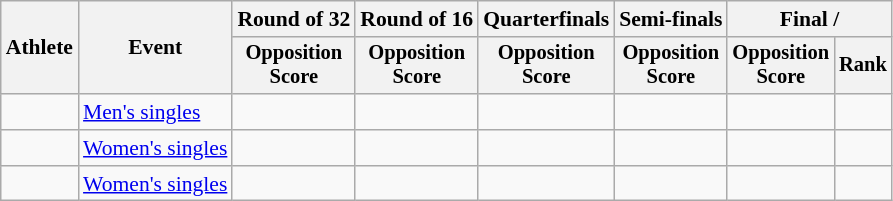<table class="wikitable" style="font-size:90%">
<tr>
<th rowspan=2>Athlete</th>
<th rowspan=2>Event</th>
<th>Round of 32</th>
<th>Round of 16</th>
<th>Quarterfinals</th>
<th>Semi-finals</th>
<th colspan=2>Final / </th>
</tr>
<tr style="font-size:95%">
<th>Opposition<br>Score</th>
<th>Opposition<br>Score</th>
<th>Opposition<br>Score</th>
<th>Opposition<br>Score</th>
<th>Opposition<br>Score</th>
<th>Rank</th>
</tr>
<tr align=center>
<td align=left></td>
<td align=left><a href='#'>Men's singles</a></td>
<td></td>
<td></td>
<td></td>
<td></td>
<td></td>
<td></td>
</tr>
<tr align=center>
<td align=left></td>
<td align=left><a href='#'>Women's singles</a></td>
<td></td>
<td></td>
<td></td>
<td></td>
<td></td>
<td></td>
</tr>
<tr align=center>
<td align=left></td>
<td align=left><a href='#'>Women's singles</a></td>
<td></td>
<td></td>
<td></td>
<td></td>
<td></td>
<td></td>
</tr>
</table>
